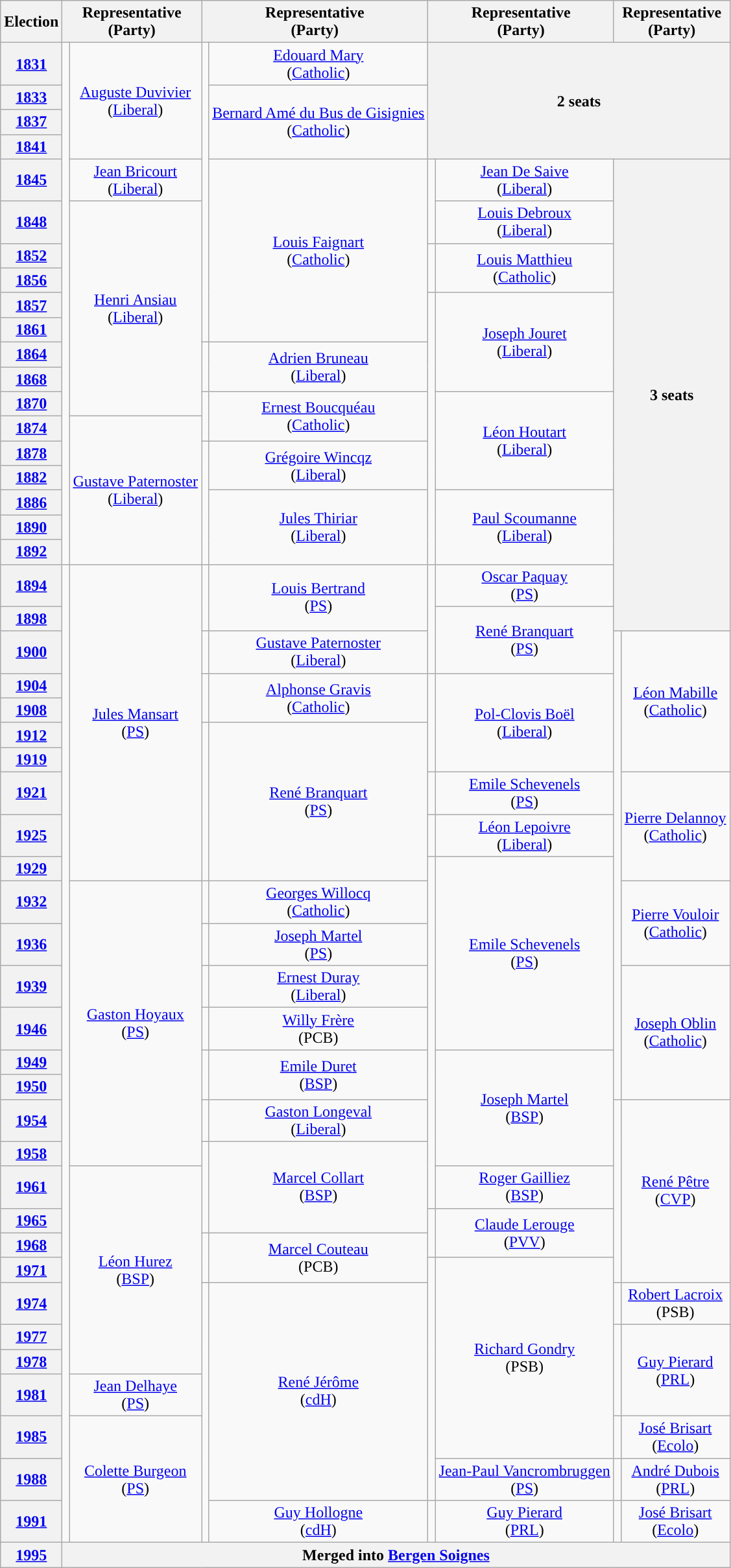<table class="wikitable" style="text-align:center">
<tr>
<th>Election</th>
<th colspan=2>Representative<br>(Party)</th>
<th colspan=2>Representative<br>(Party)</th>
<th colspan=2>Representative<br>(Party)</th>
<th colspan=2>Representative<br>(Party)</th>
</tr>
<tr>
<th><a href='#'>1831</a></th>
<td rowspan=19; style="background-color: "></td>
<td rowspan=4><a href='#'>Auguste Duvivier</a><br>(<a href='#'>Liberal</a>)</td>
<td rowspan=10; style="background-color: "></td>
<td rowspan=1><a href='#'>Edouard Mary</a><br>(<a href='#'>Catholic</a>)</td>
<th colspan=4; rowspan=4>2 seats</th>
</tr>
<tr>
<th><a href='#'>1833</a></th>
<td rowspan=3><a href='#'>Bernard Amé du Bus de Gisignies</a><br>(<a href='#'>Catholic</a>)</td>
</tr>
<tr>
<th><a href='#'>1837</a></th>
</tr>
<tr>
<th><a href='#'>1841</a></th>
</tr>
<tr>
<th><a href='#'>1845</a></th>
<td rowspan=1><a href='#'>Jean Bricourt</a><br>(<a href='#'>Liberal</a>)</td>
<td rowspan=6><a href='#'>Louis Faignart</a><br>(<a href='#'>Catholic</a>)</td>
<td rowspan=2; style="background-color: "></td>
<td rowspan=1><a href='#'>Jean De Saive</a><br>(<a href='#'>Liberal</a>)</td>
<th colspan=2; rowspan=17>3 seats</th>
</tr>
<tr>
<th><a href='#'>1848</a></th>
<td rowspan=8><a href='#'>Henri Ansiau</a><br>(<a href='#'>Liberal</a>)</td>
<td rowspan=1><a href='#'>Louis Debroux</a><br>(<a href='#'>Liberal</a>)</td>
</tr>
<tr>
<th><a href='#'>1852</a></th>
<td rowspan=2; style="background-color: "></td>
<td rowspan=2><a href='#'>Louis Matthieu</a><br>(<a href='#'>Catholic</a>)</td>
</tr>
<tr>
<th><a href='#'>1856</a></th>
</tr>
<tr>
<th><a href='#'>1857</a></th>
<td rowspan=11; style="background-color: "></td>
<td rowspan=4><a href='#'>Joseph Jouret</a><br>(<a href='#'>Liberal</a>)</td>
</tr>
<tr>
<th><a href='#'>1861</a></th>
</tr>
<tr>
<th><a href='#'>1864</a></th>
<td rowspan=2; style="background-color: "></td>
<td rowspan=2><a href='#'>Adrien Bruneau</a><br>(<a href='#'>Liberal</a>)</td>
</tr>
<tr>
<th><a href='#'>1868</a></th>
</tr>
<tr>
<th><a href='#'>1870</a></th>
<td rowspan=2; style="background-color: "></td>
<td rowspan=2><a href='#'>Ernest Boucquéau</a><br>(<a href='#'>Catholic</a>)</td>
<td rowspan=4><a href='#'>Léon Houtart</a><br>(<a href='#'>Liberal</a>)</td>
</tr>
<tr>
<th><a href='#'>1874</a></th>
<td rowspan=6><a href='#'>Gustave Paternoster</a><br>(<a href='#'>Liberal</a>)</td>
</tr>
<tr>
<th><a href='#'>1878</a></th>
<td rowspan=5; style="background-color: "></td>
<td rowspan=2><a href='#'>Grégoire Wincqz</a><br>(<a href='#'>Liberal</a>)</td>
</tr>
<tr>
<th><a href='#'>1882</a></th>
</tr>
<tr>
<th><a href='#'>1886</a></th>
<td rowspan=3><a href='#'>Jules Thiriar</a><br>(<a href='#'>Liberal</a>)</td>
<td rowspan=3><a href='#'>Paul Scoumanne</a><br>(<a href='#'>Liberal</a>)</td>
</tr>
<tr>
<th><a href='#'>1890</a></th>
</tr>
<tr>
<th><a href='#'>1892</a></th>
</tr>
<tr>
<th><a href='#'>1894</a></th>
<td rowspan=29; style="background-color: "></td>
<td rowspan=10><a href='#'>Jules Mansart</a><br>(<a href='#'>PS</a>)</td>
<td rowspan=2; style="background-color: "></td>
<td rowspan=2><a href='#'>Louis Bertrand</a><br>(<a href='#'>PS</a>)</td>
<td rowspan=3; style="background-color: "></td>
<td rowspan=1><a href='#'>Oscar Paquay</a><br>(<a href='#'>PS</a>)</td>
</tr>
<tr>
<th><a href='#'>1898</a></th>
<td rowspan=2><a href='#'>René Branquart</a><br>(<a href='#'>PS</a>)</td>
</tr>
<tr>
<th><a href='#'>1900</a></th>
<td rowspan=1; style="background-color: "></td>
<td rowspan=1><a href='#'>Gustave Paternoster</a><br>(<a href='#'>Liberal</a>)</td>
<td rowspan=14; style="background-color: "></td>
<td rowspan=5><a href='#'>Léon Mabille</a><br>(<a href='#'>Catholic</a>)</td>
</tr>
<tr>
<th><a href='#'>1904</a></th>
<td rowspan=2; style="background-color: "></td>
<td rowspan=2><a href='#'>Alphonse Gravis</a><br>(<a href='#'>Catholic</a>)</td>
<td rowspan=4; style="background-color: "></td>
<td rowspan=4><a href='#'>Pol-Clovis Boël</a><br>(<a href='#'>Liberal</a>)</td>
</tr>
<tr>
<th><a href='#'>1908</a></th>
</tr>
<tr>
<th><a href='#'>1912</a></th>
<td rowspan=5; style="background-color: "></td>
<td rowspan=5><a href='#'>René Branquart</a><br>(<a href='#'>PS</a>)</td>
</tr>
<tr>
<th><a href='#'>1919</a></th>
</tr>
<tr>
<th><a href='#'>1921</a></th>
<td rowspan=1; style="background-color: "></td>
<td rowspan=1><a href='#'>Emile Schevenels</a><br>(<a href='#'>PS</a>)</td>
<td rowspan=3><a href='#'>Pierre Delannoy</a><br>(<a href='#'>Catholic</a>)</td>
</tr>
<tr>
<th><a href='#'>1925</a></th>
<td rowspan=1; style="background-color: "></td>
<td rowspan=1><a href='#'>Léon Lepoivre</a><br>(<a href='#'>Liberal</a>)</td>
</tr>
<tr>
<th><a href='#'>1929</a></th>
<td rowspan=10; style="background-color: "></td>
<td rowspan=5><a href='#'>Emile Schevenels</a><br>(<a href='#'>PS</a>)</td>
</tr>
<tr>
<th><a href='#'>1932</a></th>
<td rowspan=8><a href='#'>Gaston Hoyaux</a><br>(<a href='#'>PS</a>)</td>
<td rowspan=1; style="background-color: "></td>
<td rowspan=1><a href='#'>Georges Willocq</a><br>(<a href='#'>Catholic</a>)</td>
<td rowspan=2><a href='#'>Pierre Vouloir</a><br>(<a href='#'>Catholic</a>)</td>
</tr>
<tr>
<th><a href='#'>1936</a></th>
<td rowspan=1; style="background-color: "></td>
<td rowspan=1><a href='#'>Joseph Martel</a><br>(<a href='#'>PS</a>)</td>
</tr>
<tr>
<th><a href='#'>1939</a></th>
<td rowspan=1; style="background-color: "></td>
<td rowspan=1><a href='#'>Ernest Duray</a><br>(<a href='#'>Liberal</a>)</td>
<td rowspan=4><a href='#'>Joseph Oblin</a><br>(<a href='#'>Catholic</a>)</td>
</tr>
<tr>
<th><a href='#'>1946</a></th>
<td rowspan=1; style="background-color: "></td>
<td rowspan=1><a href='#'>Willy Frère</a><br>(PCB)</td>
</tr>
<tr>
<th><a href='#'>1949</a></th>
<td rowspan=2; style="background-color: "></td>
<td rowspan=2><a href='#'>Emile Duret</a><br>(<a href='#'>BSP</a>)</td>
<td rowspan=4><a href='#'>Joseph Martel</a><br>(<a href='#'>BSP</a>)</td>
</tr>
<tr>
<th><a href='#'>1950</a></th>
</tr>
<tr>
<th><a href='#'>1954</a></th>
<td rowspan=1; style="background-color: "></td>
<td rowspan=1><a href='#'>Gaston Longeval</a><br>(<a href='#'>Liberal</a>)</td>
<td rowspan=6; style="background-color: "></td>
<td rowspan=6><a href='#'>René Pêtre</a><br>(<a href='#'>CVP</a>)</td>
</tr>
<tr>
<th><a href='#'>1958</a></th>
<td rowspan=3; style="background-color: "></td>
<td rowspan=3><a href='#'>Marcel Collart</a><br>(<a href='#'>BSP</a>)</td>
</tr>
<tr>
<th><a href='#'>1961</a></th>
<td rowspan=7><a href='#'>Léon Hurez</a><br>(<a href='#'>BSP</a>)</td>
<td rowspan=1><a href='#'>Roger Gailliez</a><br>(<a href='#'>BSP</a>)</td>
</tr>
<tr>
<th><a href='#'>1965</a></th>
<td rowspan=2; style="background-color: "></td>
<td rowspan=2><a href='#'>Claude Lerouge</a><br>(<a href='#'>PVV</a>)</td>
</tr>
<tr>
<th><a href='#'>1968</a></th>
<td rowspan=2; style="background-color: "></td>
<td rowspan=2><a href='#'>Marcel Couteau</a><br>(PCB)</td>
</tr>
<tr>
<th><a href='#'>1971</a></th>
<td rowspan=7; style="background-color: "></td>
<td rowspan=6><a href='#'>Richard Gondry</a><br>(PSB)</td>
</tr>
<tr>
<th><a href='#'>1974</a></th>
<td rowspan=7; style="background-color: "></td>
<td rowspan=6><a href='#'>René Jérôme</a><br>(<a href='#'>cdH</a>)</td>
<td rowspan=1; style="background-color: "></td>
<td rowspan=1><a href='#'>Robert Lacroix</a><br>(PSB)</td>
</tr>
<tr>
<th><a href='#'>1977</a></th>
<td rowspan=3; style="background-color: "></td>
<td rowspan=3><a href='#'>Guy Pierard</a><br>(<a href='#'>PRL</a>)</td>
</tr>
<tr>
<th><a href='#'>1978</a></th>
</tr>
<tr>
<th><a href='#'>1981</a></th>
<td rowspan=1><a href='#'>Jean Delhaye</a><br>(<a href='#'>PS</a>)</td>
</tr>
<tr>
<th><a href='#'>1985</a></th>
<td rowspan=3><a href='#'>Colette Burgeon</a><br>(<a href='#'>PS</a>)</td>
<td rowspan=1; style="background-color: "></td>
<td rowspan=1><a href='#'>José Brisart</a><br>(<a href='#'>Ecolo</a>)</td>
</tr>
<tr>
<th><a href='#'>1988</a></th>
<td rowspan=1><a href='#'>Jean-Paul Vancrombruggen</a><br>(<a href='#'>PS</a>)</td>
<td rowspan=1; style="background-color: "></td>
<td rowspan=1><a href='#'>André Dubois</a><br>(<a href='#'>PRL</a>)</td>
</tr>
<tr>
<th><a href='#'>1991</a></th>
<td rowspan=1><a href='#'>Guy Hollogne</a><br>(<a href='#'>cdH</a>)</td>
<td rowspan=1; style="background-color: "></td>
<td rowspan=1><a href='#'>Guy Pierard</a><br>(<a href='#'>PRL</a>)</td>
<td rowspan=1; style="background-color: "></td>
<td rowspan=1><a href='#'>José Brisart</a><br>(<a href='#'>Ecolo</a>)</td>
</tr>
<tr>
<th><a href='#'>1995</a></th>
<th colspan=8>Merged into <a href='#'>Bergen Soignes</a></th>
</tr>
</table>
